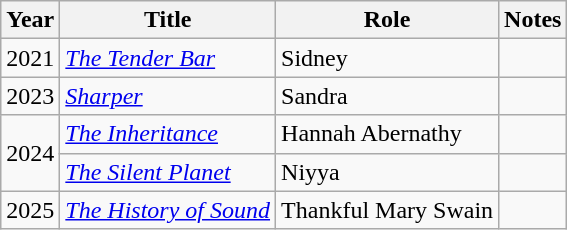<table class="wikitable sortable">
<tr>
<th>Year</th>
<th>Title</th>
<th>Role</th>
<th class="unsortable">Notes</th>
</tr>
<tr>
<td>2021</td>
<td><em><a href='#'>The Tender Bar</a></em></td>
<td>Sidney</td>
<td></td>
</tr>
<tr>
<td>2023</td>
<td><em><a href='#'>Sharper</a></em></td>
<td>Sandra</td>
<td></td>
</tr>
<tr>
<td rowspan=2>2024</td>
<td><em><a href='#'>The Inheritance</a></em></td>
<td>Hannah Abernathy</td>
<td></td>
</tr>
<tr>
<td><em><a href='#'>The Silent Planet</a></em></td>
<td>Niyya</td>
<td></td>
</tr>
<tr>
<td>2025</td>
<td><em><a href='#'>The History of Sound</a></em></td>
<td>Thankful Mary Swain</td>
<td></td>
</tr>
</table>
